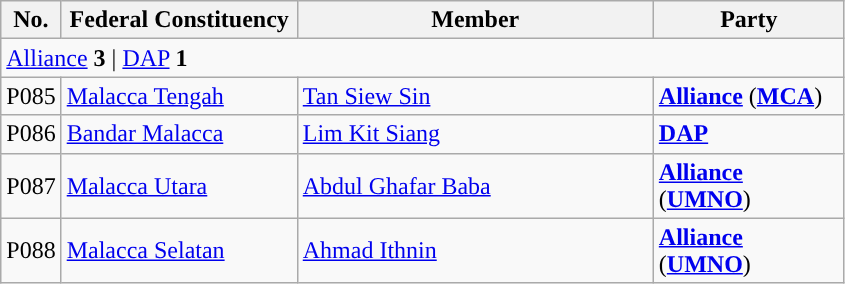<table class="wikitable sortable">
<tr>
<th style="width:30px;">No.</th>
<th style="width:150px;">Federal Constituency</th>
<th style="width:230px;">Member</th>
<th style="width:120px;">Party</th>
</tr>
<tr>
<td colspan="4"><a href='#'>Alliance</a> <strong>3</strong> | <a href='#'>DAP</a> <strong>1</strong></td>
</tr>
<tr>
<td>P085</td>
<td><a href='#'>Malacca Tengah</a></td>
<td><a href='#'>Tan Siew Sin</a></td>
<td><strong><a href='#'>Alliance</a></strong> (<strong><a href='#'>MCA</a></strong>)</td>
</tr>
<tr>
<td>P086</td>
<td><a href='#'>Bandar Malacca</a></td>
<td><a href='#'>Lim Kit Siang</a></td>
<td><strong><a href='#'>DAP</a></strong></td>
</tr>
<tr>
<td>P087</td>
<td><a href='#'>Malacca Utara</a></td>
<td><a href='#'>Abdul Ghafar Baba</a></td>
<td><strong><a href='#'>Alliance</a></strong> (<strong><a href='#'>UMNO</a></strong>)</td>
</tr>
<tr>
<td>P088</td>
<td><a href='#'>Malacca Selatan</a></td>
<td><a href='#'>Ahmad Ithnin</a> </td>
<td><strong><a href='#'>Alliance</a></strong> (<strong><a href='#'>UMNO</a></strong>)</td>
</tr>
</table>
